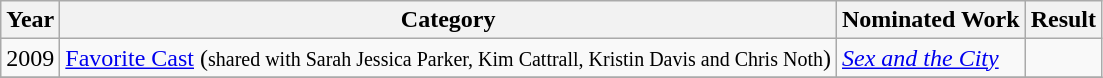<table class="wikitable">
<tr>
<th>Year</th>
<th>Category</th>
<th>Nominated Work</th>
<th>Result</th>
</tr>
<tr>
<td>2009</td>
<td><a href='#'>Favorite Cast</a> (<small>shared with Sarah Jessica Parker, Kim Cattrall, Kristin Davis and Chris Noth</small>)</td>
<td><em><a href='#'>Sex and the City</a></em></td>
<td></td>
</tr>
<tr>
</tr>
</table>
